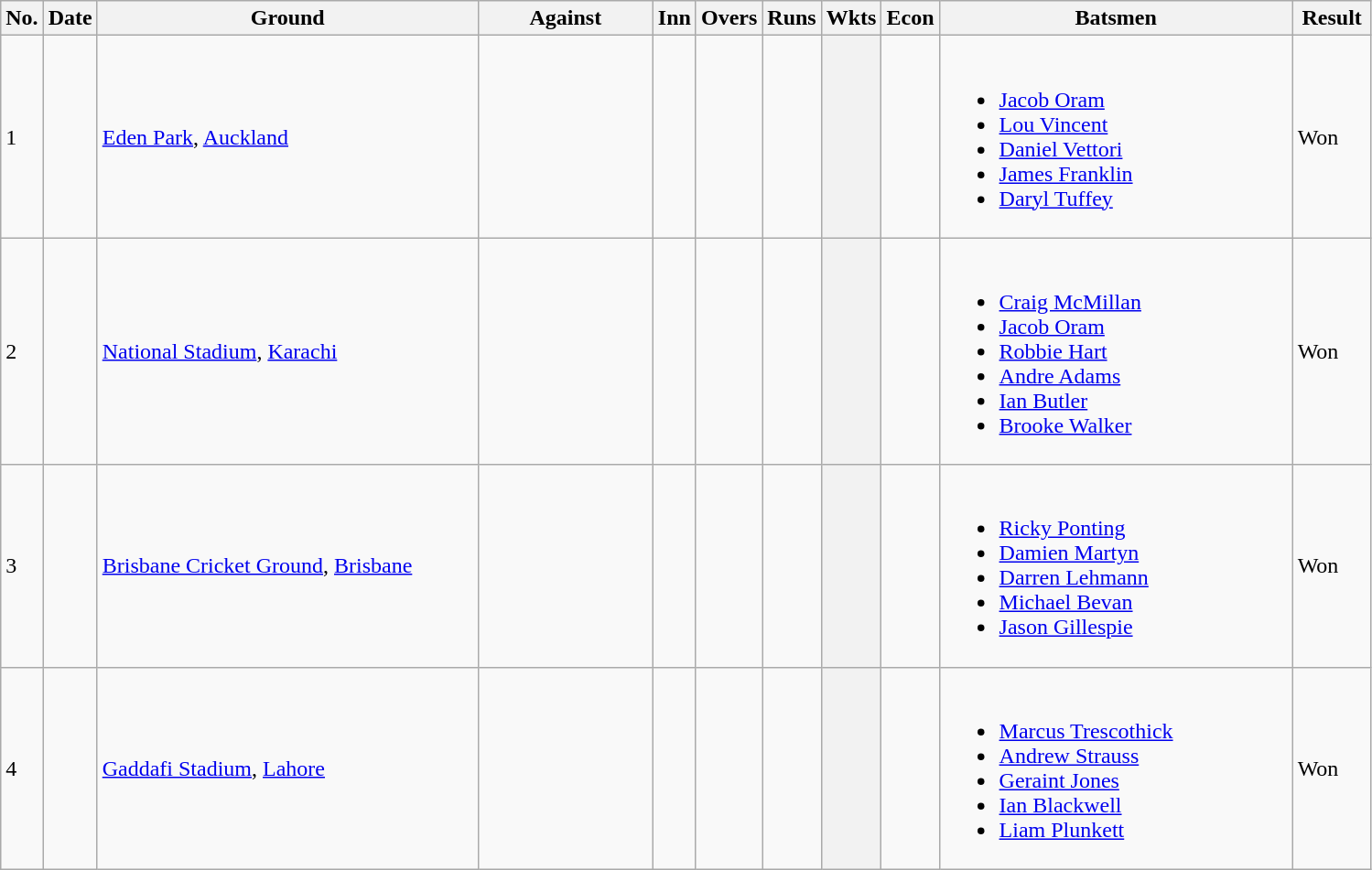<table class="wikitable plainrowheaders sortable">
<tr>
<th scope="col"; class="unsortable">No.</th>
<th scope="col; style="width:125px">Date</th>
<th scope="col"; style="width:270px">Ground</th>
<th scope="col"; style="width:120px">Against</th>
<th scope="col"; style="width:15px">Inn</th>
<th scope="col"; style="width:15px">Overs</th>
<th scope="col"; style="width:20px">Runs</th>
<th scope="col"; style="width:15px">Wkts</th>
<th scope="col"; width:15px;">Econ</th>
<th scope="col"; style="width:250px"; class="unsortable">Batsmen</th>
<th scope="col"; style="width:50px">Result</th>
</tr>
<tr>
<td>1</td>
<td> </td>
<td><a href='#'>Eden Park</a>, <a href='#'>Auckland</a></td>
<td></td>
<td></td>
<td></td>
<td></td>
<th scope="row"></th>
<td></td>
<td align=left><br><ul><li><a href='#'>Jacob Oram</a></li><li><a href='#'>Lou Vincent</a></li><li><a href='#'>Daniel Vettori</a></li><li><a href='#'>James Franklin</a></li><li><a href='#'>Daryl Tuffey</a></li></ul></td>
<td>Won</td>
</tr>
<tr>
<td>2</td>
<td> </td>
<td><a href='#'>National Stadium</a>, <a href='#'>Karachi</a></td>
<td></td>
<td></td>
<td></td>
<td></td>
<th scope="row"></th>
<td></td>
<td align=left><br><ul><li><a href='#'>Craig McMillan</a></li><li><a href='#'>Jacob Oram</a></li><li><a href='#'>Robbie Hart</a></li><li><a href='#'>Andre Adams</a></li><li><a href='#'>Ian Butler</a></li><li><a href='#'>Brooke Walker</a></li></ul></td>
<td>Won</td>
</tr>
<tr>
<td>3</td>
<td> </td>
<td><a href='#'>Brisbane Cricket Ground</a>, <a href='#'>Brisbane</a></td>
<td></td>
<td></td>
<td></td>
<td></td>
<th scope="row"></th>
<td></td>
<td align=left><br><ul><li><a href='#'>Ricky Ponting</a></li><li><a href='#'>Damien Martyn</a></li><li><a href='#'>Darren Lehmann</a></li><li><a href='#'>Michael Bevan</a></li><li><a href='#'>Jason Gillespie</a></li></ul></td>
<td>Won</td>
</tr>
<tr>
<td>4</td>
<td></td>
<td><a href='#'>Gaddafi Stadium</a>, <a href='#'>Lahore</a></td>
<td></td>
<td></td>
<td></td>
<td></td>
<th scope="row"></th>
<td></td>
<td align=left><br><ul><li><a href='#'>Marcus Trescothick</a></li><li><a href='#'>Andrew Strauss</a></li><li><a href='#'>Geraint Jones</a></li><li><a href='#'>Ian Blackwell</a></li><li><a href='#'>Liam Plunkett</a></li></ul></td>
<td>Won</td>
</tr>
</table>
